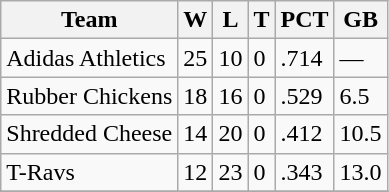<table class="wikitable">
<tr>
<th>Team</th>
<th>W</th>
<th>L</th>
<th>T</th>
<th>PCT</th>
<th>GB</th>
</tr>
<tr>
<td>Adidas Athletics</td>
<td>25</td>
<td>10</td>
<td>0</td>
<td>.714</td>
<td>—</td>
</tr>
<tr>
<td>Rubber Chickens</td>
<td>18</td>
<td>16</td>
<td>0</td>
<td>.529</td>
<td>6.5</td>
</tr>
<tr>
<td>Shredded Cheese</td>
<td>14</td>
<td>20</td>
<td>0</td>
<td>.412</td>
<td>10.5</td>
</tr>
<tr>
<td>T-Ravs</td>
<td>12</td>
<td>23</td>
<td>0</td>
<td>.343</td>
<td>13.0</td>
</tr>
<tr>
</tr>
</table>
